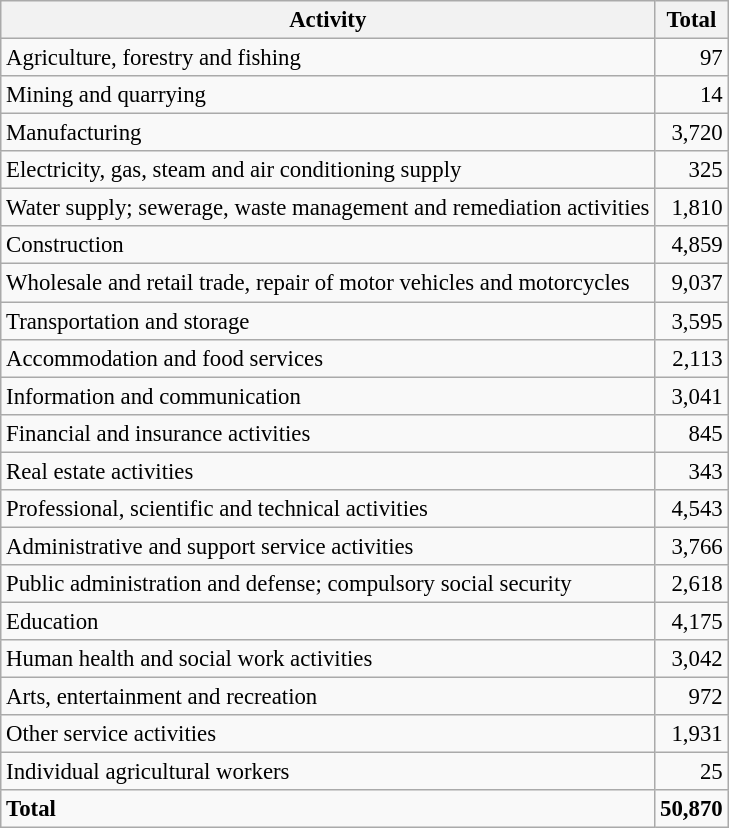<table class="wikitable sortable" style="font-size:95%;">
<tr>
<th>Activity</th>
<th>Total</th>
</tr>
<tr>
<td>Agriculture, forestry and fishing</td>
<td align="right">97</td>
</tr>
<tr>
<td>Mining and quarrying</td>
<td align="right">14</td>
</tr>
<tr>
<td>Manufacturing</td>
<td align="right">3,720</td>
</tr>
<tr>
<td>Electricity, gas, steam and air conditioning supply</td>
<td align="right">325</td>
</tr>
<tr>
<td>Water supply; sewerage, waste management and remediation activities</td>
<td align="right">1,810</td>
</tr>
<tr>
<td>Construction</td>
<td align="right">4,859</td>
</tr>
<tr>
<td>Wholesale and retail trade, repair of motor vehicles and motorcycles</td>
<td align="right">9,037</td>
</tr>
<tr>
<td>Transportation and storage</td>
<td align="right">3,595</td>
</tr>
<tr>
<td>Accommodation and food services</td>
<td align="right">2,113</td>
</tr>
<tr>
<td>Information and communication</td>
<td align="right">3,041</td>
</tr>
<tr>
<td>Financial and insurance activities</td>
<td align="right">845</td>
</tr>
<tr>
<td>Real estate activities</td>
<td align="right">343</td>
</tr>
<tr>
<td>Professional, scientific and technical activities</td>
<td align="right">4,543</td>
</tr>
<tr>
<td>Administrative and support service activities</td>
<td align="right">3,766</td>
</tr>
<tr>
<td>Public administration and defense; compulsory social security</td>
<td align="right">2,618</td>
</tr>
<tr>
<td>Education</td>
<td align="right">4,175</td>
</tr>
<tr>
<td>Human health and social work activities</td>
<td align="right">3,042</td>
</tr>
<tr>
<td>Arts, entertainment and recreation</td>
<td align="right">972</td>
</tr>
<tr>
<td>Other service activities</td>
<td align="right">1,931</td>
</tr>
<tr>
<td>Individual agricultural workers</td>
<td align="right">25</td>
</tr>
<tr class="sortbottom">
<td><strong>Total</strong></td>
<td align="right"><strong>50,870</strong></td>
</tr>
</table>
